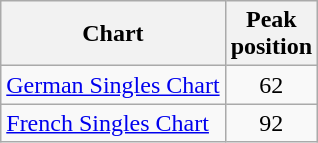<table class="wikitable sortable">
<tr>
<th>Chart</th>
<th>Peak<br>position</th>
</tr>
<tr>
<td><a href='#'>German Singles Chart</a></td>
<td style="text-align:center;">62</td>
</tr>
<tr>
<td><a href='#'>French Singles Chart</a></td>
<td style="text-align:center;">92</td>
</tr>
</table>
